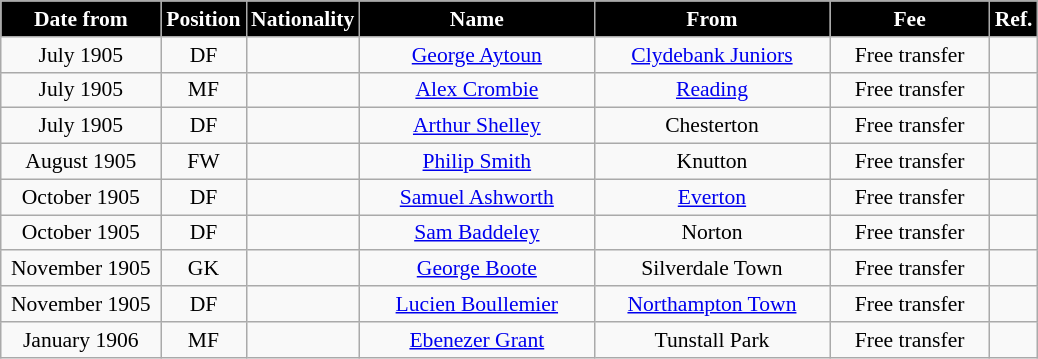<table class="wikitable" style="text-align:center; font-size:90%; ">
<tr>
<th style="background:#000000; color:white; width:100px;">Date from</th>
<th style="background:#000000; color:white; width:50px;">Position</th>
<th style="background:#000000; color:white; width:50px;">Nationality</th>
<th style="background:#000000; color:white; width:150px;">Name</th>
<th style="background:#000000; color:white; width:150px;">From</th>
<th style="background:#000000; color:white; width:100px;">Fee</th>
<th style="background:#000000; color:white; width:25px;">Ref.</th>
</tr>
<tr>
<td>July 1905</td>
<td>DF</td>
<td></td>
<td><a href='#'>George Aytoun</a></td>
<td> <a href='#'>Clydebank Juniors</a></td>
<td>Free transfer</td>
<td></td>
</tr>
<tr>
<td>July 1905</td>
<td>MF</td>
<td></td>
<td><a href='#'>Alex Crombie</a></td>
<td><a href='#'>Reading</a></td>
<td>Free transfer</td>
<td></td>
</tr>
<tr>
<td>July 1905</td>
<td>DF</td>
<td></td>
<td><a href='#'>Arthur Shelley</a></td>
<td>Chesterton</td>
<td>Free transfer</td>
<td></td>
</tr>
<tr>
<td>August 1905</td>
<td>FW</td>
<td></td>
<td><a href='#'>Philip Smith</a></td>
<td>Knutton</td>
<td>Free transfer</td>
<td></td>
</tr>
<tr>
<td>October 1905</td>
<td>DF</td>
<td></td>
<td><a href='#'>Samuel Ashworth</a></td>
<td><a href='#'>Everton</a></td>
<td>Free transfer</td>
<td></td>
</tr>
<tr>
<td>October 1905</td>
<td>DF</td>
<td></td>
<td><a href='#'>Sam Baddeley</a></td>
<td>Norton</td>
<td>Free transfer</td>
<td></td>
</tr>
<tr>
<td>November 1905</td>
<td>GK</td>
<td></td>
<td><a href='#'>George Boote</a></td>
<td>Silverdale Town</td>
<td>Free transfer</td>
<td></td>
</tr>
<tr>
<td>November 1905</td>
<td>DF</td>
<td></td>
<td><a href='#'>Lucien Boullemier</a></td>
<td><a href='#'>Northampton Town</a></td>
<td>Free transfer</td>
<td></td>
</tr>
<tr>
<td>January 1906</td>
<td>MF</td>
<td></td>
<td><a href='#'>Ebenezer Grant</a></td>
<td>Tunstall Park</td>
<td>Free transfer</td>
<td></td>
</tr>
</table>
